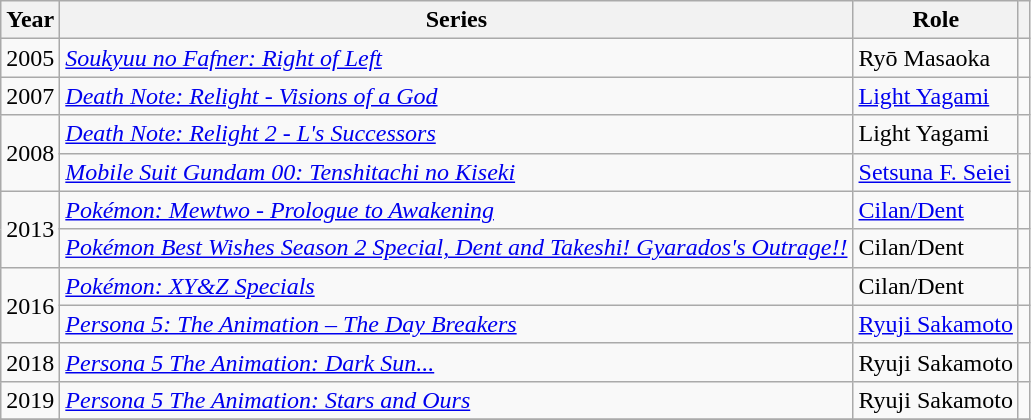<table class="wikitable sortable plainrowheaders">
<tr>
<th>Year</th>
<th>Series</th>
<th>Role</th>
<th></th>
</tr>
<tr>
<td>2005</td>
<td><em><a href='#'>Soukyuu no Fafner: Right of Left</a></em></td>
<td>Ryō Masaoka</td>
<td></td>
</tr>
<tr>
<td>2007</td>
<td><em><a href='#'>Death Note: Relight - Visions of a God</a></em></td>
<td><a href='#'>Light Yagami</a></td>
<td></td>
</tr>
<tr>
<td rowspan="2">2008</td>
<td><em><a href='#'>Death Note: Relight 2 - L's Successors</a></em></td>
<td>Light Yagami</td>
<td></td>
</tr>
<tr>
<td><em><a href='#'>Mobile Suit Gundam 00: Tenshitachi no Kiseki</a></em></td>
<td><a href='#'>Setsuna F. Seiei</a></td>
<td></td>
</tr>
<tr>
<td rowspan="2">2013</td>
<td><em><a href='#'>Pokémon: Mewtwo - Prologue to Awakening</a></em></td>
<td><a href='#'>Cilan/Dent</a></td>
<td></td>
</tr>
<tr>
<td><em><a href='#'>Pokémon Best Wishes Season 2 Special, Dent and Takeshi! Gyarados's Outrage!!</a></em></td>
<td>Cilan/Dent</td>
<td></td>
</tr>
<tr>
<td rowspan="2">2016</td>
<td><em><a href='#'>Pokémon: XY&Z Specials</a></em></td>
<td>Cilan/Dent</td>
<td></td>
</tr>
<tr>
<td><em><a href='#'>Persona 5: The Animation – The Day Breakers</a></em></td>
<td><a href='#'>Ryuji Sakamoto</a></td>
<td></td>
</tr>
<tr>
<td>2018</td>
<td><em><a href='#'>Persona 5 The Animation: Dark Sun...</a></em></td>
<td>Ryuji Sakamoto</td>
<td></td>
</tr>
<tr>
<td>2019</td>
<td><em><a href='#'>Persona 5 The Animation: Stars and Ours</a></em></td>
<td>Ryuji Sakamoto</td>
<td></td>
</tr>
<tr>
</tr>
</table>
